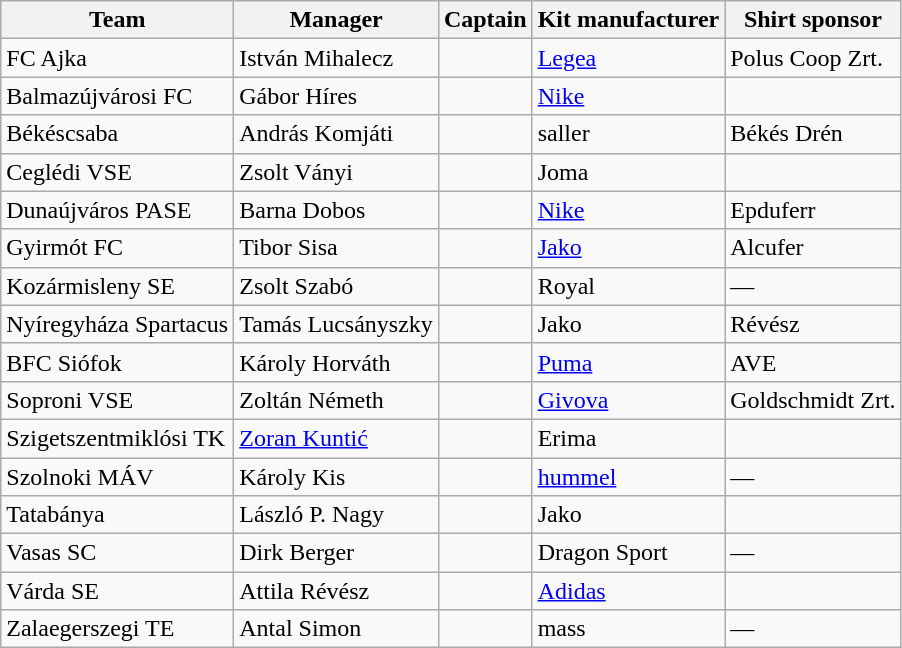<table class="wikitable sortable">
<tr>
<th>Team</th>
<th>Manager</th>
<th>Captain</th>
<th>Kit manufacturer</th>
<th>Shirt sponsor</th>
</tr>
<tr>
<td>FC Ajka</td>
<td> István Mihalecz</td>
<td></td>
<td><a href='#'>Legea</a></td>
<td>Polus Coop Zrt.</td>
</tr>
<tr>
<td>Balmazújvárosi FC</td>
<td> Gábor Híres</td>
<td></td>
<td><a href='#'>Nike</a></td>
<td></td>
</tr>
<tr>
<td>Békéscsaba</td>
<td> András Komjáti</td>
<td></td>
<td>saller</td>
<td>Békés Drén</td>
</tr>
<tr>
<td>Ceglédi VSE</td>
<td> Zsolt Ványi</td>
<td></td>
<td>Joma</td>
<td></td>
</tr>
<tr>
<td>Dunaújváros PASE</td>
<td> Barna Dobos</td>
<td></td>
<td><a href='#'>Nike</a></td>
<td>Epduferr</td>
</tr>
<tr>
<td>Gyirmót FC</td>
<td> Tibor Sisa</td>
<td></td>
<td><a href='#'>Jako</a></td>
<td>Alcufer</td>
</tr>
<tr>
<td>Kozármisleny SE</td>
<td> Zsolt Szabó</td>
<td></td>
<td>Royal</td>
<td>—</td>
</tr>
<tr>
<td>Nyíregyháza Spartacus</td>
<td> Tamás Lucsányszky</td>
<td></td>
<td>Jako</td>
<td>Révész</td>
</tr>
<tr>
<td>BFC Siófok</td>
<td> Károly Horváth</td>
<td></td>
<td><a href='#'>Puma</a></td>
<td>AVE</td>
</tr>
<tr>
<td>Soproni VSE</td>
<td> Zoltán Németh</td>
<td></td>
<td><a href='#'>Givova</a></td>
<td>Goldschmidt Zrt.</td>
</tr>
<tr>
<td>Szigetszentmiklósi TK</td>
<td> <a href='#'>Zoran Kuntić</a></td>
<td></td>
<td>Erima</td>
<td></td>
</tr>
<tr>
<td>Szolnoki MÁV</td>
<td> Károly Kis</td>
<td></td>
<td><a href='#'>hummel</a></td>
<td>—</td>
</tr>
<tr>
<td>Tatabánya</td>
<td> László P. Nagy</td>
<td></td>
<td>Jako</td>
<td></td>
</tr>
<tr>
<td>Vasas SC</td>
<td> Dirk Berger</td>
<td></td>
<td>Dragon Sport</td>
<td>—</td>
</tr>
<tr>
<td>Várda SE</td>
<td> Attila Révész</td>
<td></td>
<td><a href='#'>Adidas</a></td>
<td></td>
</tr>
<tr>
<td>Zalaegerszegi TE</td>
<td> Antal Simon</td>
<td></td>
<td>mass</td>
<td>—</td>
</tr>
</table>
